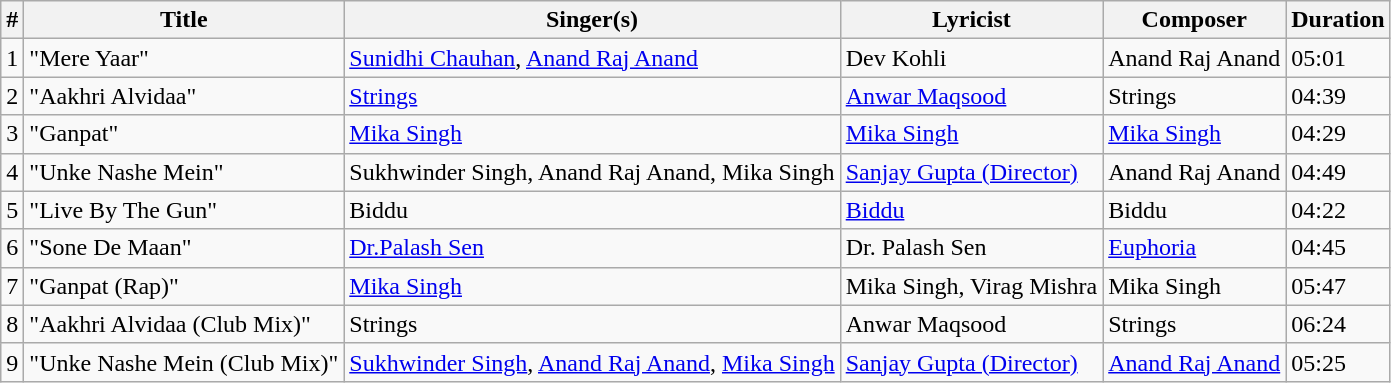<table class=wikitable>
<tr>
<th>#</th>
<th>Title</th>
<th>Singer(s)</th>
<th>Lyricist</th>
<th>Composer</th>
<th>Duration</th>
</tr>
<tr>
<td>1</td>
<td>"Mere Yaar"</td>
<td><a href='#'>Sunidhi Chauhan</a>, <a href='#'>Anand Raj Anand</a></td>
<td>Dev Kohli</td>
<td>Anand Raj Anand</td>
<td>05:01</td>
</tr>
<tr>
<td>2</td>
<td>"Aakhri Alvidaa"</td>
<td><a href='#'>Strings</a></td>
<td><a href='#'>Anwar Maqsood</a></td>
<td>Strings</td>
<td>04:39</td>
</tr>
<tr>
<td>3</td>
<td>"Ganpat"</td>
<td><a href='#'>Mika Singh</a></td>
<td><a href='#'>Mika Singh</a></td>
<td><a href='#'>Mika Singh</a></td>
<td>04:29</td>
</tr>
<tr>
<td>4</td>
<td>"Unke Nashe Mein"</td>
<td>Sukhwinder Singh, Anand Raj Anand, Mika Singh</td>
<td><a href='#'>Sanjay Gupta (Director)</a></td>
<td>Anand Raj Anand</td>
<td>04:49</td>
</tr>
<tr>
<td>5</td>
<td>"Live By The Gun"</td>
<td>Biddu</td>
<td><a href='#'>Biddu</a></td>
<td>Biddu</td>
<td>04:22</td>
</tr>
<tr>
<td>6</td>
<td>"Sone De Maan"</td>
<td><a href='#'>Dr.Palash Sen</a></td>
<td>Dr. Palash Sen</td>
<td><a href='#'>Euphoria</a></td>
<td>04:45</td>
</tr>
<tr>
<td>7</td>
<td>"Ganpat (Rap)"</td>
<td><a href='#'>Mika Singh</a></td>
<td>Mika Singh, Virag Mishra</td>
<td>Mika Singh</td>
<td>05:47</td>
</tr>
<tr>
<td>8</td>
<td>"Aakhri Alvidaa (Club Mix)"</td>
<td>Strings</td>
<td>Anwar Maqsood</td>
<td>Strings</td>
<td>06:24</td>
</tr>
<tr>
<td>9</td>
<td>"Unke Nashe Mein (Club Mix)"</td>
<td><a href='#'>Sukhwinder Singh</a>, <a href='#'>Anand Raj Anand</a>, <a href='#'>Mika Singh</a></td>
<td><a href='#'>Sanjay Gupta (Director)</a></td>
<td><a href='#'>Anand Raj Anand</a></td>
<td>05:25</td>
</tr>
</table>
